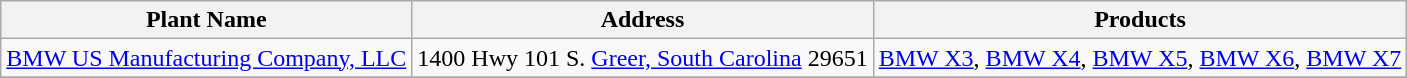<table class="wikitable">
<tr>
<th>Plant Name</th>
<th>Address</th>
<th>Products</th>
</tr>
<tr --->
<td><a href='#'>BMW US Manufacturing Company, LLC</a></td>
<td>1400 Hwy 101 S. <a href='#'>Greer, South Carolina</a> 29651</td>
<td><a href='#'>BMW X3</a>, <a href='#'>BMW X4</a>, <a href='#'>BMW X5</a>, <a href='#'>BMW X6</a>, <a href='#'>BMW X7</a></td>
</tr>
<tr --->
</tr>
<tr --->
</tr>
</table>
